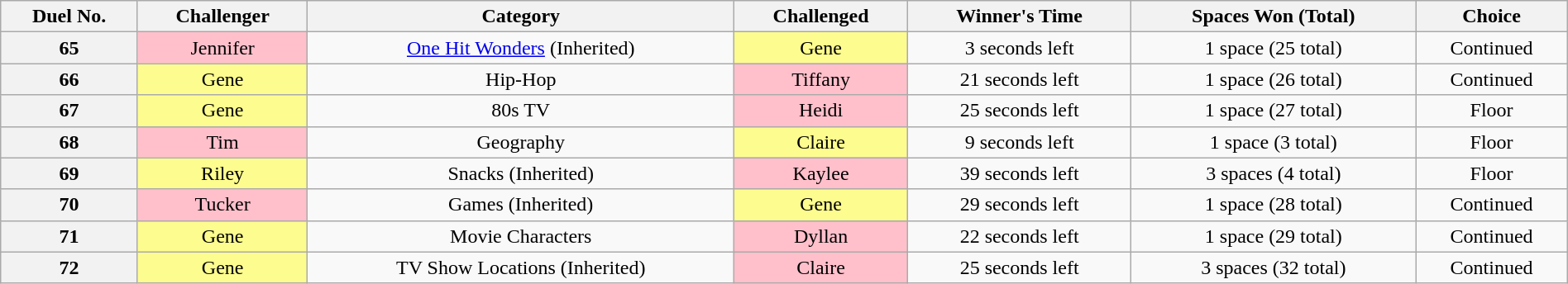<table class="wikitable sortable mw-collapsible mw-collapsed" style="text-align:center; width:100%">
<tr>
<th scope="col">Duel No.</th>
<th scope="col">Challenger</th>
<th scope="col">Category</th>
<th scope="col">Challenged</th>
<th scope="col">Winner's Time</th>
<th scope="col">Spaces Won (Total)</th>
<th scope="col">Choice</th>
</tr>
<tr>
<th>65</th>
<td style="background:pink;">Jennifer</td>
<td><a href='#'>One Hit Wonders</a> (Inherited)</td>
<td style="background:#fdfc8f;">Gene</td>
<td>3 seconds left</td>
<td>1 space (25 total)</td>
<td>Continued</td>
</tr>
<tr>
<th>66</th>
<td style="background:#fdfc8f;">Gene</td>
<td>Hip-Hop</td>
<td style="background:pink;">Tiffany</td>
<td>21 seconds left</td>
<td>1 space (26 total)</td>
<td>Continued</td>
</tr>
<tr>
<th>67</th>
<td style="background:#fdfc8f;">Gene</td>
<td>80s TV</td>
<td style="background:pink;">Heidi</td>
<td>25 seconds left</td>
<td>1 space (27 total)</td>
<td>Floor</td>
</tr>
<tr>
<th>68</th>
<td style="background:pink;">Tim</td>
<td>Geography</td>
<td style="background:#fdfc8f;">Claire</td>
<td>9 seconds left</td>
<td>1 space (3 total)</td>
<td>Floor</td>
</tr>
<tr>
<th>69</th>
<td style="background:#fdfc8f;">Riley</td>
<td>Snacks (Inherited)</td>
<td style="background:pink;">Kaylee</td>
<td>39 seconds left</td>
<td>3 spaces (4 total)</td>
<td>Floor</td>
</tr>
<tr>
<th>70</th>
<td style="background:pink;">Tucker</td>
<td>Games (Inherited)</td>
<td style="background:#fdfc8f;">Gene</td>
<td>29 seconds left</td>
<td>1 space (28 total)</td>
<td>Continued</td>
</tr>
<tr>
<th>71</th>
<td style="background:#fdfc8f;">Gene</td>
<td>Movie Characters</td>
<td style="background:pink;">Dyllan</td>
<td>22 seconds left</td>
<td>1 space (29 total)</td>
<td>Continued</td>
</tr>
<tr>
<th>72</th>
<td style="background:#fdfc8f;">Gene</td>
<td>TV Show Locations (Inherited)</td>
<td style="background:pink;">Claire</td>
<td>25 seconds left</td>
<td>3 spaces (32 total)</td>
<td>Continued</td>
</tr>
</table>
